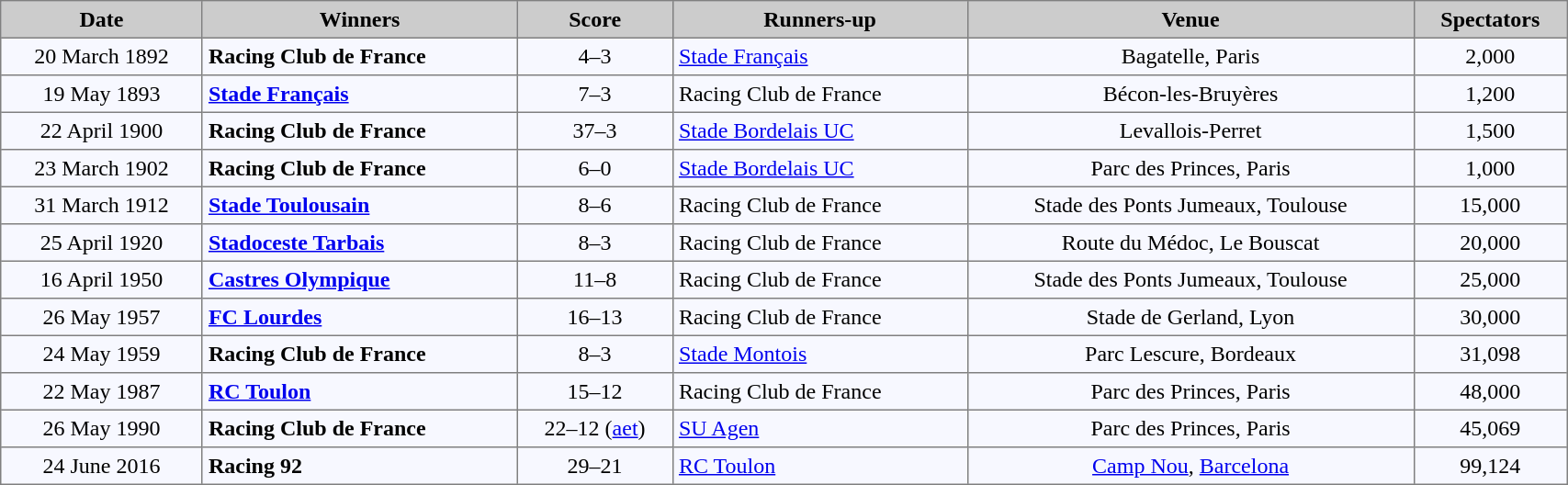<table bgcolor="#f7f8ff" cellpadding="4" width="90%" cellspacing="0" border="1" style="font-size: 100%; border: grey solid 1px; border-collapse: collapse;">
<tr bgcolor="#CCCCCC">
<td align=center><strong>Date</strong></td>
<td align=center><strong>Winners</strong></td>
<td align=center><strong>Score</strong></td>
<td align=center><strong>Runners-up</strong></td>
<td align=center><strong>Venue</strong></td>
<td align=center><strong>Spectators</strong></td>
</tr>
<tr>
<td align=center>20 March 1892</td>
<td><strong>Racing Club de France</strong></td>
<td align=center>4–3</td>
<td><a href='#'>Stade Français</a></td>
<td align=center>Bagatelle, Paris</td>
<td align=center>2,000</td>
</tr>
<tr>
<td align=center>19 May 1893</td>
<td><strong><a href='#'>Stade Français</a></strong></td>
<td align=center>7–3</td>
<td>Racing Club de France</td>
<td align=center>Bécon-les-Bruyères</td>
<td align=center>1,200</td>
</tr>
<tr>
<td align=center>22 April 1900</td>
<td><strong>Racing Club de France</strong></td>
<td align=center>37–3</td>
<td><a href='#'>Stade Bordelais UC</a></td>
<td align=center>Levallois-Perret</td>
<td align=center>1,500</td>
</tr>
<tr>
<td align=center>23 March 1902</td>
<td><strong>Racing Club de France</strong></td>
<td align=center>6–0</td>
<td><a href='#'>Stade Bordelais UC</a></td>
<td align=center>Parc des Princes, Paris</td>
<td align=center>1,000</td>
</tr>
<tr>
<td align=center>31 March 1912</td>
<td><strong><a href='#'>Stade Toulousain</a></strong></td>
<td align=center>8–6</td>
<td>Racing Club de France</td>
<td align=center>Stade des Ponts Jumeaux, Toulouse</td>
<td align=center>15,000</td>
</tr>
<tr>
<td align=center>25 April 1920</td>
<td><strong><a href='#'>Stadoceste Tarbais</a></strong></td>
<td align=center>8–3</td>
<td>Racing Club de France</td>
<td align=center>Route du Médoc, Le Bouscat</td>
<td align=center>20,000</td>
</tr>
<tr>
<td align=center>16 April 1950</td>
<td><strong><a href='#'>Castres Olympique</a></strong></td>
<td align=center>11–8</td>
<td>Racing Club de France</td>
<td align=center>Stade des Ponts Jumeaux, Toulouse</td>
<td align=center>25,000</td>
</tr>
<tr>
<td align=center>26 May 1957</td>
<td><strong><a href='#'>FC Lourdes</a></strong></td>
<td align=center>16–13</td>
<td>Racing Club de France</td>
<td align=center>Stade de Gerland, Lyon</td>
<td align=center>30,000</td>
</tr>
<tr>
<td align=center>24 May 1959</td>
<td><strong>Racing Club de France</strong></td>
<td align=center>8–3</td>
<td><a href='#'>Stade Montois</a></td>
<td align=center>Parc Lescure, Bordeaux</td>
<td align=center>31,098</td>
</tr>
<tr>
<td align=center>22 May 1987</td>
<td><strong><a href='#'>RC Toulon</a></strong></td>
<td align=center>15–12</td>
<td>Racing Club de France</td>
<td align=center>Parc des Princes, Paris</td>
<td align=center>48,000</td>
</tr>
<tr>
<td align=center>26 May 1990</td>
<td><strong>Racing Club de France</strong></td>
<td align=center>22–12 (<a href='#'>aet</a>)</td>
<td><a href='#'>SU Agen</a></td>
<td align=center>Parc des Princes, Paris</td>
<td align=center>45,069</td>
</tr>
<tr>
<td align=center>24 June 2016</td>
<td><strong>Racing 92</strong></td>
<td align=center>29–21</td>
<td><a href='#'>RC Toulon</a></td>
<td align=center><a href='#'>Camp Nou</a>, <a href='#'>Barcelona</a></td>
<td align=center>99,124</td>
</tr>
</table>
